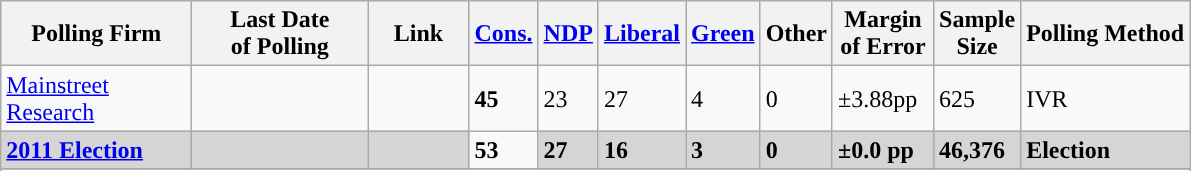<table class="wikitable sortable">
<tr style="background:#e9e9e9;">
<th style="width:120px">Polling Firm</th>
<th style="width:110px">Last Date<br>of Polling</th>
<th style="width:60px" class="unsortable">Link</th>
<th style="background-color:"><strong><a href='#'>Cons.</a></strong></th>
<th style="background-color:"><strong><a href='#'>NDP</a></strong></th>
<th style="background-color:"><strong><a href='#'>Liberal</a></strong></th>
<th style="background-color:"><strong><a href='#'>Green</a></strong></th>
<th style="background-color:"><strong>Other</strong></th>
<th style="width:60px;" class=unsortable>Margin<br>of Error</th>
<th style="width:50px;" class=unsortable>Sample<br>Size</th>
<th class=unsortable>Polling Method</th>
</tr>
<tr>
<td><a href='#'>Mainstreet Research</a></td>
<td></td>
<td></td>
<td><strong>45</strong></td>
<td>23</td>
<td>27</td>
<td>4</td>
<td>0</td>
<td>±3.88pp</td>
<td>625</td>
<td>IVR</td>
</tr>
<tr>
<td style="background:#D5D5D5"><strong><a href='#'>2011 Election</a></strong></td>
<td style="background:#D5D5D5"><strong></strong></td>
<td style="background:#D5D5D5"></td>
<td><strong>53</strong></td>
<td style="background:#D5D5D5"><strong>27</strong></td>
<td style="background:#D5D5D5"><strong>16</strong></td>
<td style="background:#D5D5D5"><strong>3</strong></td>
<td style="background:#D5D5D5"><strong>0</strong></td>
<td style="background:#D5D5D5"><strong>±0.0 pp</strong></td>
<td style="background:#D5D5D5"><strong>46,376</strong></td>
<td style="background:#D5D5D5"><strong>Election</strong></td>
</tr>
<tr>
</tr>
<tr>
</tr>
</table>
